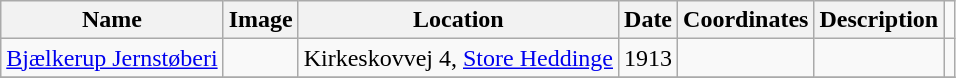<table class="wikitable sortable">
<tr>
<th>Name</th>
<th>Image</th>
<th>Location</th>
<th>Date</th>
<th>Coordinates</th>
<th>Description</th>
</tr>
<tr>
<td><a href='#'>Bjælkerup Jernstøberi</a></td>
<td></td>
<td>Kirkeskovvej 4, <a href='#'>Store Heddinge</a></td>
<td>1913</td>
<td></td>
<td></td>
<td></td>
</tr>
<tr>
</tr>
</table>
